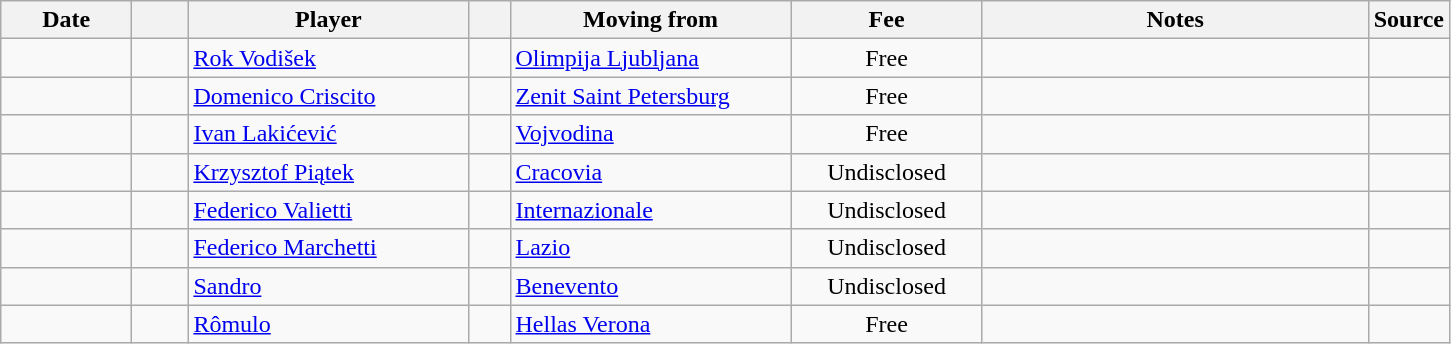<table class="wikitable sortable">
<tr>
<th style="width:80px;">Date</th>
<th style="width:30px;"></th>
<th style="width:180px;">Player</th>
<th style="width:20px;"></th>
<th style="width:180px;">Moving from</th>
<th style="width:120px;" class="unsortable">Fee</th>
<th style="width:250px;" class="unsortable">Notes</th>
<th style="width:20px;">Source</th>
</tr>
<tr>
<td></td>
<td align=center></td>
<td> <a href='#'>Rok Vodišek</a></td>
<td align=center></td>
<td> <a href='#'>Olimpija Ljubljana</a></td>
<td align=center>Free</td>
<td align=center></td>
<td></td>
</tr>
<tr>
<td></td>
<td align=center></td>
<td> <a href='#'>Domenico Criscito</a></td>
<td align=center></td>
<td> <a href='#'>Zenit Saint Petersburg</a></td>
<td align=center>Free</td>
<td align=center></td>
<td></td>
</tr>
<tr>
<td></td>
<td align=center></td>
<td> <a href='#'>Ivan Lakićević</a></td>
<td align=center></td>
<td> <a href='#'>Vojvodina</a></td>
<td align=center>Free</td>
<td align=center></td>
<td></td>
</tr>
<tr>
<td></td>
<td align=center></td>
<td> <a href='#'>Krzysztof Piątek</a></td>
<td align=center></td>
<td> <a href='#'>Cracovia</a></td>
<td align=center>Undisclosed</td>
<td align=center></td>
<td></td>
</tr>
<tr>
<td></td>
<td align=center></td>
<td> <a href='#'>Federico Valietti</a></td>
<td align=center></td>
<td> <a href='#'>Internazionale</a></td>
<td align=center>Undisclosed</td>
<td align=center></td>
<td></td>
</tr>
<tr>
<td></td>
<td align=center></td>
<td> <a href='#'>Federico Marchetti</a></td>
<td align=center></td>
<td> <a href='#'>Lazio</a></td>
<td align=center>Undisclosed</td>
<td align=center></td>
<td></td>
</tr>
<tr>
<td></td>
<td align=center></td>
<td> <a href='#'>Sandro</a></td>
<td align=center></td>
<td> <a href='#'>Benevento</a></td>
<td align=center>Undisclosed</td>
<td align=center></td>
<td></td>
</tr>
<tr>
<td></td>
<td align=center></td>
<td> <a href='#'>Rômulo</a></td>
<td align=center></td>
<td> <a href='#'>Hellas Verona</a></td>
<td align=center>Free</td>
<td align=center></td>
<td></td>
</tr>
</table>
